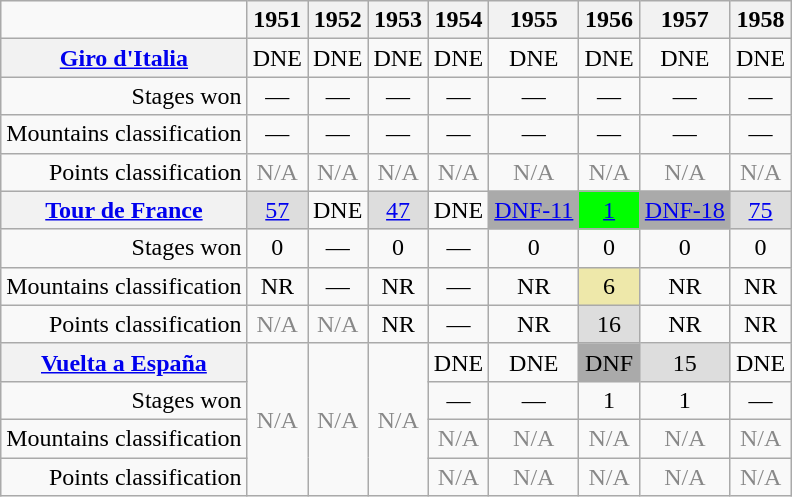<table class="wikitable">
<tr>
<td></td>
<th scope="col">1951</th>
<th scope="col">1952</th>
<th scope="col">1953</th>
<th scope="col">1954</th>
<th scope="col">1955</th>
<th scope="col">1956</th>
<th scope="col">1957</th>
<th scope="col">1958</th>
</tr>
<tr>
<th scope="row"><a href='#'>Giro d'Italia</a></th>
<td align="center">DNE</td>
<td align="center">DNE</td>
<td align="center">DNE</td>
<td align="center">DNE</td>
<td align="center">DNE</td>
<td align="center">DNE</td>
<td align="center">DNE</td>
<td align="center">DNE</td>
</tr>
<tr>
<td align="right">Stages won</td>
<td align="center">—</td>
<td align="center">—</td>
<td align="center">—</td>
<td align="center">—</td>
<td align="center">—</td>
<td align="center">—</td>
<td align="center">—</td>
<td align="center">—</td>
</tr>
<tr>
<td align="right">Mountains classification</td>
<td align="center">—</td>
<td align="center">—</td>
<td align="center">—</td>
<td align="center">—</td>
<td align="center">—</td>
<td align="center">—</td>
<td align="center">—</td>
<td align="center">—</td>
</tr>
<tr>
<td align="right">Points classification</td>
<td align="center" style="color:#888888;">N/A</td>
<td align="center" style="color:#888888;">N/A</td>
<td align="center" style="color:#888888;">N/A</td>
<td align="center" style="color:#888888;">N/A</td>
<td align="center" style="color:#888888;">N/A</td>
<td align="center" style="color:#888888;">N/A</td>
<td align="center" style="color:#888888;">N/A</td>
<td align="center" style="color:#888888;">N/A</td>
</tr>
<tr>
<th scope="row"><a href='#'>Tour de France</a></th>
<td align="center" style="background:#DDDDDD;"><a href='#'>57</a></td>
<td align="center">DNE</td>
<td align="center" style="background:#DDDDDD;"><a href='#'>47</a></td>
<td align="center">DNE</td>
<td align="center" style="background:#AAAAAA;"><a href='#'>DNF-11</a></td>
<td align="center" style="background:#00ff00;"><a href='#'>1</a></td>
<td align="center" style="background:#AAAAAA;"><a href='#'>DNF-18</a></td>
<td align="center" style="background:#DDDDDD;"><a href='#'>75</a></td>
</tr>
<tr>
<td align="right">Stages won</td>
<td align="center">0</td>
<td align="center">—</td>
<td align="center">0</td>
<td align="center">—</td>
<td align="center">0</td>
<td align="center">0</td>
<td align="center">0</td>
<td align="center">0</td>
</tr>
<tr>
<td align="right">Mountains classification</td>
<td align="center">NR</td>
<td align="center">—</td>
<td align="center">NR</td>
<td align="center">—</td>
<td align="center">NR</td>
<td align="center" style="background:#EEE8AA;">6</td>
<td align="center">NR</td>
<td align="center">NR</td>
</tr>
<tr>
<td align="right">Points classification</td>
<td align="center" style="color:#888888;">N/A</td>
<td align="center" style="color:#888888;">N/A</td>
<td align="center">NR</td>
<td align="center">—</td>
<td align="center">NR</td>
<td align="center" style="background:#DDDDDD;">16</td>
<td align="center">NR</td>
<td align="center">NR</td>
</tr>
<tr>
<th scope="row"><a href='#'>Vuelta a España</a></th>
<td rowspan=4 align="center" style="color:#888888;">N/A</td>
<td rowspan=4 align="center" style="color:#888888;">N/A</td>
<td rowspan=4 align="center" style="color:#888888;">N/A</td>
<td align="center">DNE</td>
<td align="center">DNE</td>
<td align="center" style="background:#AAAAAA;">DNF</td>
<td align="center" style="background:#DDDDDD;">15</td>
<td align="center">DNE</td>
</tr>
<tr>
<td align="right">Stages won</td>
<td align="center">—</td>
<td align="center">—</td>
<td align="center">1</td>
<td align="center">1</td>
<td align="center">—</td>
</tr>
<tr>
<td align="right">Mountains classification</td>
<td align="center" style="color:#888888;">N/A</td>
<td align="center" style="color:#888888;">N/A</td>
<td align="center" style="color:#888888;">N/A</td>
<td align="center" style="color:#888888;">N/A</td>
<td align="center" style="color:#888888;">N/A</td>
</tr>
<tr>
<td align="right">Points classification</td>
<td align="center" style="color:#888888;">N/A</td>
<td align="center" style="color:#888888;">N/A</td>
<td align="center" style="color:#888888;">N/A</td>
<td align="center" style="color:#888888;">N/A</td>
<td align="center" style="color:#888888;">N/A</td>
</tr>
</table>
